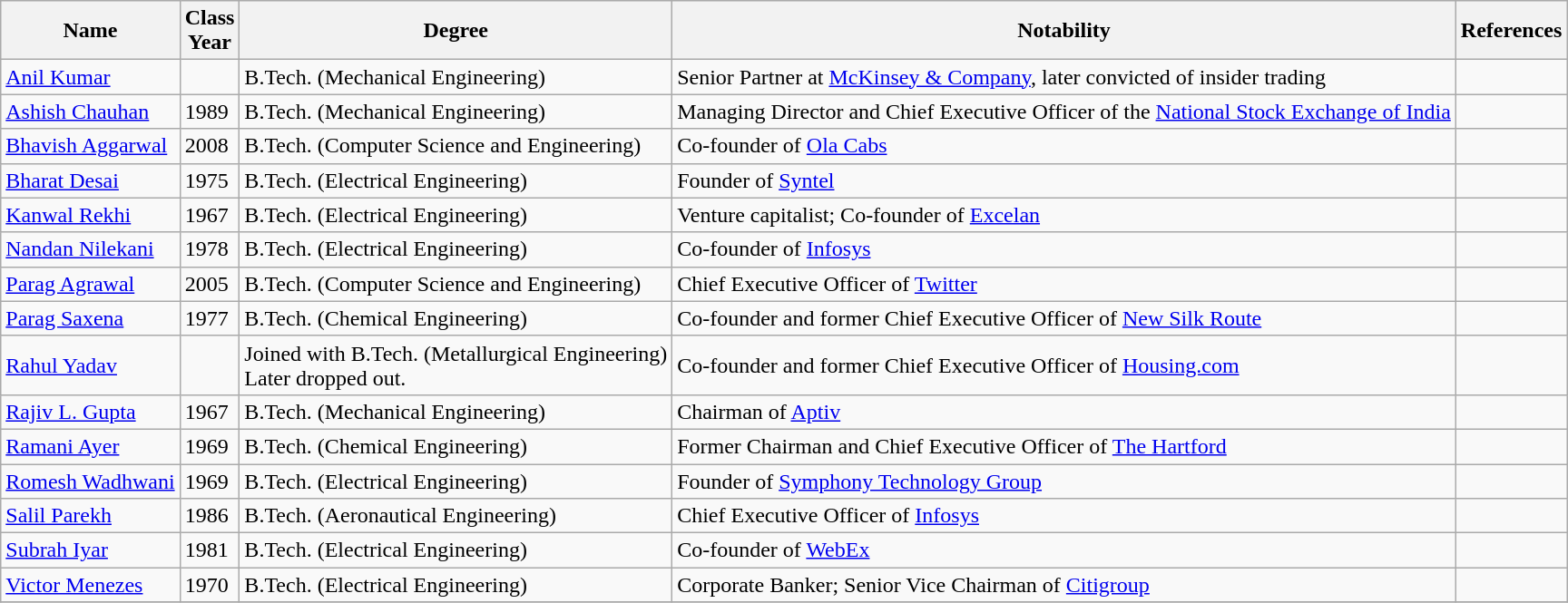<table class="wikitable sortable">
<tr>
<th>Name</th>
<th>Class<br>Year</th>
<th>Degree</th>
<th class="unsortable">Notability</th>
<th class="unsortable">References</th>
</tr>
<tr>
<td><a href='#'>Anil Kumar</a></td>
<td></td>
<td>B.Tech. (Mechanical Engineering)</td>
<td>Senior Partner at <a href='#'>McKinsey & Company</a>, later convicted of insider trading</td>
<td></td>
</tr>
<tr>
<td><a href='#'>Ashish Chauhan</a></td>
<td>1989</td>
<td>B.Tech. (Mechanical Engineering)</td>
<td>Managing Director and Chief Executive Officer of the <a href='#'>National Stock Exchange of India</a></td>
<td></td>
</tr>
<tr>
<td><a href='#'>Bhavish Aggarwal</a></td>
<td>2008</td>
<td>B.Tech. (Computer Science and Engineering)</td>
<td>Co-founder of <a href='#'>Ola Cabs</a></td>
<td></td>
</tr>
<tr>
<td><a href='#'>Bharat Desai</a></td>
<td>1975</td>
<td>B.Tech. (Electrical Engineering)</td>
<td>Founder of <a href='#'>Syntel</a></td>
<td></td>
</tr>
<tr>
<td><a href='#'>Kanwal Rekhi</a></td>
<td>1967</td>
<td>B.Tech. (Electrical Engineering)</td>
<td>Venture capitalist; Co-founder of <a href='#'>Excelan</a></td>
<td></td>
</tr>
<tr>
<td><a href='#'>Nandan Nilekani</a></td>
<td>1978</td>
<td>B.Tech. (Electrical Engineering)</td>
<td>Co-founder of <a href='#'>Infosys</a></td>
<td></td>
</tr>
<tr>
<td><a href='#'>Parag Agrawal</a></td>
<td>2005</td>
<td>B.Tech. (Computer Science and Engineering)</td>
<td>Chief Executive Officer of <a href='#'>Twitter</a></td>
<td></td>
</tr>
<tr>
<td><a href='#'>Parag Saxena</a></td>
<td>1977</td>
<td>B.Tech. (Chemical Engineering)</td>
<td>Co-founder and former Chief Executive Officer of <a href='#'>New Silk Route</a></td>
<td></td>
</tr>
<tr>
<td><a href='#'>Rahul Yadav</a></td>
<td></td>
<td>Joined with B.Tech. (Metallurgical Engineering)<br>Later dropped out.</td>
<td>Co-founder and former Chief Executive Officer of <a href='#'>Housing.com</a></td>
<td></td>
</tr>
<tr>
<td><a href='#'>Rajiv L. Gupta</a></td>
<td>1967</td>
<td>B.Tech. (Mechanical Engineering)</td>
<td>Chairman of <a href='#'>Aptiv</a></td>
<td></td>
</tr>
<tr>
<td><a href='#'>Ramani Ayer</a></td>
<td>1969</td>
<td>B.Tech. (Chemical Engineering)</td>
<td>Former Chairman and Chief Executive Officer of <a href='#'>The Hartford</a></td>
<td></td>
</tr>
<tr>
<td><a href='#'>Romesh Wadhwani</a></td>
<td>1969</td>
<td>B.Tech. (Electrical Engineering)</td>
<td>Founder of <a href='#'>Symphony Technology Group</a></td>
<td></td>
</tr>
<tr>
<td><a href='#'>Salil Parekh</a></td>
<td>1986</td>
<td>B.Tech. (Aeronautical Engineering)</td>
<td>Chief Executive Officer of <a href='#'>Infosys</a></td>
<td></td>
</tr>
<tr>
<td><a href='#'>Subrah Iyar</a></td>
<td>1981</td>
<td>B.Tech. (Electrical Engineering)</td>
<td>Co-founder of <a href='#'>WebEx</a></td>
<td></td>
</tr>
<tr>
<td><a href='#'>Victor Menezes</a></td>
<td>1970</td>
<td>B.Tech. (Electrical Engineering)</td>
<td>Corporate Banker; Senior Vice Chairman of <a href='#'>Citigroup</a></td>
<td></td>
</tr>
<tr>
</tr>
</table>
